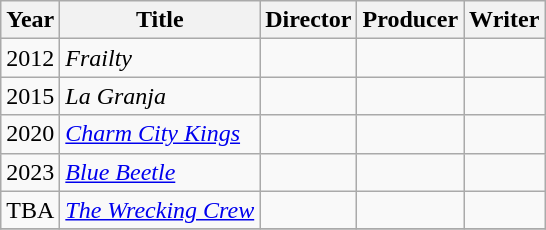<table class="wikitable">
<tr>
<th>Year</th>
<th>Title</th>
<th>Director</th>
<th>Producer</th>
<th>Writer</th>
</tr>
<tr>
<td>2012</td>
<td><em>Frailty</em></td>
<td></td>
<td></td>
<td></td>
</tr>
<tr>
<td>2015</td>
<td><em>La Granja</em></td>
<td></td>
<td></td>
<td></td>
</tr>
<tr>
<td>2020</td>
<td><em><a href='#'>Charm City Kings</a></em></td>
<td></td>
<td></td>
<td></td>
</tr>
<tr>
<td>2023</td>
<td><em><a href='#'>Blue Beetle</a></em></td>
<td></td>
<td></td>
<td></td>
</tr>
<tr>
<td>TBA</td>
<td><em><a href='#'>The Wrecking Crew</a></em></td>
<td></td>
<td></td>
<td></td>
</tr>
<tr>
</tr>
</table>
